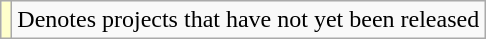<table class="wikitable">
<tr>
<td style="background:#FFFFCC;"></td>
<td>Denotes projects that have not yet been released</td>
</tr>
</table>
